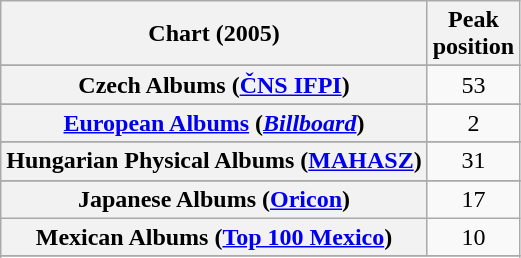<table class="wikitable sortable plainrowheaders" style="text-align:center">
<tr>
<th scope="col">Chart (2005)</th>
<th scope="col">Peak<br>position</th>
</tr>
<tr>
</tr>
<tr>
</tr>
<tr>
</tr>
<tr>
</tr>
<tr>
</tr>
<tr>
<th scope="row">Czech Albums (<a href='#'>ČNS IFPI</a>)</th>
<td>53</td>
</tr>
<tr>
</tr>
<tr>
</tr>
<tr>
<th scope="row"><a href='#'>European Albums</a> (<em><a href='#'>Billboard</a></em>)</th>
<td>2</td>
</tr>
<tr>
</tr>
<tr>
</tr>
<tr>
</tr>
<tr>
<th scope="row">Hungarian Physical Albums (<a href='#'>MAHASZ</a>)</th>
<td>31</td>
</tr>
<tr>
</tr>
<tr>
</tr>
<tr>
<th scope="row">Japanese Albums (<a href='#'>Oricon</a>)</th>
<td>17</td>
</tr>
<tr>
<th scope="row">Mexican Albums (<a href='#'>Top 100 Mexico</a>)</th>
<td>10</td>
</tr>
<tr>
</tr>
<tr>
</tr>
<tr>
</tr>
<tr>
</tr>
<tr>
</tr>
<tr>
</tr>
<tr>
</tr>
<tr>
</tr>
<tr>
</tr>
</table>
